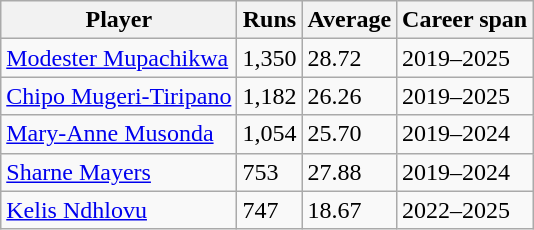<table class="wikitable">
<tr>
<th>Player</th>
<th>Runs</th>
<th>Average</th>
<th>Career span</th>
</tr>
<tr>
<td><a href='#'>Modester Mupachikwa</a></td>
<td>1,350</td>
<td>28.72</td>
<td>2019–2025</td>
</tr>
<tr>
<td><a href='#'>Chipo Mugeri-Tiripano</a></td>
<td>1,182</td>
<td>26.26</td>
<td>2019–2025</td>
</tr>
<tr>
<td><a href='#'>Mary-Anne Musonda</a></td>
<td>1,054</td>
<td>25.70</td>
<td>2019–2024</td>
</tr>
<tr>
<td><a href='#'>Sharne Mayers</a></td>
<td>753</td>
<td>27.88</td>
<td>2019–2024</td>
</tr>
<tr>
<td><a href='#'>Kelis Ndhlovu</a></td>
<td>747</td>
<td>18.67</td>
<td>2022–2025</td>
</tr>
</table>
